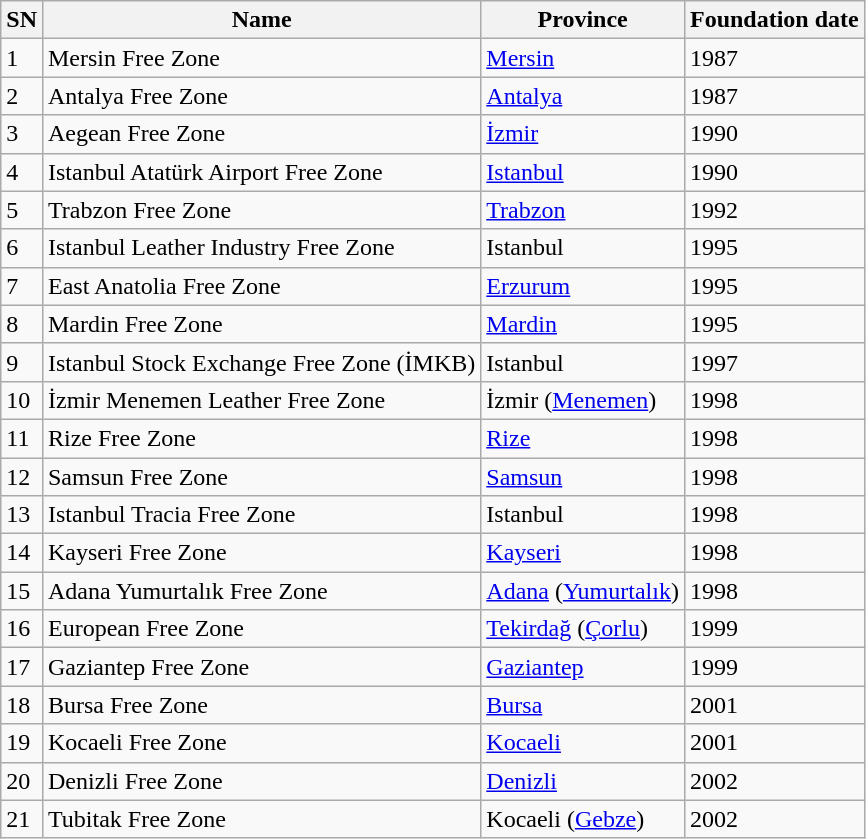<table class="wikitable sortable">
<tr>
<th>SN</th>
<th>Name</th>
<th>Province</th>
<th>Foundation date</th>
</tr>
<tr>
<td>1</td>
<td>Mersin Free Zone</td>
<td><a href='#'>Mersin</a></td>
<td>1987</td>
</tr>
<tr>
<td>2</td>
<td>Antalya Free Zone</td>
<td><a href='#'>Antalya</a></td>
<td>1987</td>
</tr>
<tr>
<td>3</td>
<td>Aegean Free Zone</td>
<td><a href='#'>İzmir</a></td>
<td>1990</td>
</tr>
<tr>
<td>4</td>
<td>Istanbul Atatürk Airport Free Zone</td>
<td><a href='#'>Istanbul</a></td>
<td>1990</td>
</tr>
<tr>
<td>5</td>
<td>Trabzon Free Zone</td>
<td><a href='#'>Trabzon</a></td>
<td>1992</td>
</tr>
<tr>
<td>6</td>
<td>Istanbul Leather Industry Free Zone</td>
<td>Istanbul</td>
<td>1995</td>
</tr>
<tr>
<td>7</td>
<td>East Anatolia Free Zone</td>
<td><a href='#'>Erzurum</a></td>
<td>1995</td>
</tr>
<tr>
<td>8</td>
<td>Mardin Free Zone</td>
<td><a href='#'>Mardin</a></td>
<td>1995</td>
</tr>
<tr>
<td>9</td>
<td>Istanbul Stock Exchange Free Zone (İMKB)</td>
<td>Istanbul</td>
<td>1997</td>
</tr>
<tr>
<td>10</td>
<td>İzmir Menemen Leather Free Zone</td>
<td>İzmir (<a href='#'>Menemen</a>)</td>
<td>1998</td>
</tr>
<tr>
<td>11</td>
<td>Rize Free Zone</td>
<td><a href='#'>Rize</a></td>
<td>1998</td>
</tr>
<tr>
<td>12</td>
<td>Samsun Free Zone</td>
<td><a href='#'>Samsun</a></td>
<td>1998</td>
</tr>
<tr>
<td>13</td>
<td>Istanbul Tracia Free Zone</td>
<td>Istanbul</td>
<td>1998</td>
</tr>
<tr>
<td>14</td>
<td>Kayseri Free Zone</td>
<td><a href='#'>Kayseri</a></td>
<td>1998</td>
</tr>
<tr>
<td>15</td>
<td>Adana Yumurtalık Free Zone</td>
<td><a href='#'>Adana</a> (<a href='#'>Yumurtalık</a>)</td>
<td>1998</td>
</tr>
<tr>
<td>16</td>
<td>European Free Zone</td>
<td><a href='#'>Tekirdağ</a> (<a href='#'>Çorlu</a>)</td>
<td>1999</td>
</tr>
<tr>
<td>17</td>
<td>Gaziantep Free Zone</td>
<td><a href='#'>Gaziantep</a></td>
<td>1999</td>
</tr>
<tr>
<td>18</td>
<td>Bursa Free Zone</td>
<td><a href='#'>Bursa</a></td>
<td>2001</td>
</tr>
<tr>
<td>19</td>
<td>Kocaeli Free Zone</td>
<td><a href='#'>Kocaeli</a></td>
<td>2001</td>
</tr>
<tr>
<td>20</td>
<td>Denizli Free Zone</td>
<td><a href='#'>Denizli</a></td>
<td>2002</td>
</tr>
<tr>
<td>21</td>
<td>Tubitak Free Zone</td>
<td>Kocaeli (<a href='#'>Gebze</a>)</td>
<td>2002</td>
</tr>
</table>
